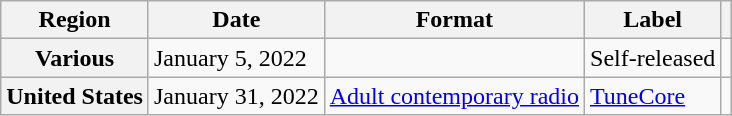<table class="wikitable plainrowheaders">
<tr>
<th scope="col">Region</th>
<th scope="col">Date</th>
<th scope="col">Format</th>
<th scope="col">Label</th>
<th scope="col"></th>
</tr>
<tr>
<th scope="row">Various</th>
<td>January 5, 2022</td>
<td></td>
<td>Self-released</td>
<td></td>
</tr>
<tr>
<th scope="row">United States</th>
<td>January 31, 2022</td>
<td><a href='#'>Adult contemporary radio</a></td>
<td><a href='#'>TuneCore</a></td>
<td></td>
</tr>
</table>
